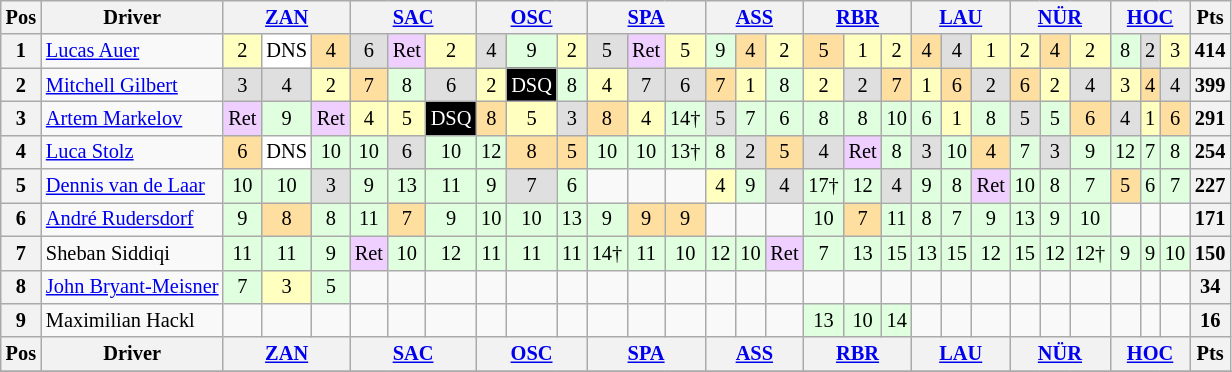<table class="wikitable" style="font-size: 85%; text-align: center">
<tr valign="top">
<th valign=middle>Pos</th>
<th valign=middle>Driver</th>
<th colspan=3><a href='#'>ZAN</a><br></th>
<th colspan=3><a href='#'>SAC</a><br></th>
<th colspan=3><a href='#'>OSC</a><br></th>
<th colspan=3><a href='#'>SPA</a><br></th>
<th colspan=3><a href='#'>ASS</a><br></th>
<th colspan=3><a href='#'>RBR</a><br></th>
<th colspan=3><a href='#'>LAU</a><br></th>
<th colspan=3><a href='#'>NÜR</a><br></th>
<th colspan=3><a href='#'>HOC</a><br></th>
<th valign="middle">Pts</th>
</tr>
<tr>
<th>1</th>
<td align="left"> <a href='#'>Lucas Auer</a></td>
<td style="background:#FFFFBF;">2</td>
<td style="background:#FFFFFF;">DNS</td>
<td style="background:#FFDF9F;">4</td>
<td style="background:#DFDFDF;">6</td>
<td style="background:#EFCFFF;">Ret</td>
<td style="background:#FFFFBF;">2</td>
<td style="background:#DFDFDF;">4</td>
<td style="background:#DFFFDF;">9</td>
<td style="background:#FFFFBF;">2</td>
<td style="background:#DFDFDF;">5</td>
<td style="background:#EFCFFF;">Ret</td>
<td style="background:#FFFFBF;">5</td>
<td style="background:#DFFFDF;">9</td>
<td style="background:#FFDF9F;">4</td>
<td style="background:#FFFFBF;">2</td>
<td style="background:#FFDF9F;">5</td>
<td style="background:#FFFFBF;">1</td>
<td style="background:#FFFFBF;">2</td>
<td style="background:#FFDF9F;">4</td>
<td style="background:#DFDFDF;">4</td>
<td style="background:#FFFFBF;">1</td>
<td style="background:#FFFFBF;">2</td>
<td style="background:#FFDF9F;">4</td>
<td style="background:#FFFFBF;">2</td>
<td style="background:#DFFFDF;">8</td>
<td style="background:#DFDFDF;">2</td>
<td style="background:#FFFFBF;">3</td>
<th>414</th>
</tr>
<tr>
<th>2</th>
<td align="left"> <a href='#'>Mitchell Gilbert</a></td>
<td style="background:#DFDFDF;">3</td>
<td style="background:#DFDFDF;">4</td>
<td style="background:#FFFFBF;">2</td>
<td style="background:#FFDF9F;">7</td>
<td style="background:#DFFFDF;">8</td>
<td style="background:#DFDFDF;">6</td>
<td style="background:#FFFFBF;">2</td>
<td style="background:#000000; color:white">DSQ</td>
<td style="background:#DFFFDF;">8</td>
<td style="background:#FFFFBF;">4</td>
<td style="background:#DFDFDF;">7</td>
<td style="background:#DFDFDF;">6</td>
<td style="background:#FFDF9F;">7</td>
<td style="background:#FFFFBF;">1</td>
<td style="background:#DFFFDF;">8</td>
<td style="background:#FFFFBF;">2</td>
<td style="background:#DFDFDF;">2</td>
<td style="background:#FFDF9F;">7</td>
<td style="background:#FFFFBF;">1</td>
<td style="background:#FFDF9F;">6</td>
<td style="background:#DFDFDF;">2</td>
<td style="background:#FFDF9F;">6</td>
<td style="background:#FFFFBF;">2</td>
<td style="background:#DFDFDF;">4</td>
<td style="background:#FFFFBF;">3</td>
<td style="background:#FFDF9F;">4</td>
<td style="background:#DFDFDF;">4</td>
<th>399</th>
</tr>
<tr>
<th>3</th>
<td align="left"> <a href='#'>Artem Markelov</a></td>
<td style="background:#EFCFFF;">Ret</td>
<td style="background:#DFFFDF;">9</td>
<td style="background:#EFCFFF;">Ret</td>
<td style="background:#FFFFBF;">4</td>
<td style="background:#FFFFBF;">5</td>
<td style="background:#000000; color:white">DSQ</td>
<td style="background:#FFDF9F;">8</td>
<td style="background:#FFFFBF;">5</td>
<td style="background:#DFDFDF;">3</td>
<td style="background:#FFDF9F;">8</td>
<td style="background:#FFFFBF;">4</td>
<td style="background:#DFFFDF;">14†</td>
<td style="background:#DFDFDF;">5</td>
<td style="background:#DFFFDF;">7</td>
<td style="background:#DFFFDF;">6</td>
<td style="background:#DFFFDF;">8</td>
<td style="background:#DFFFDF;">8</td>
<td style="background:#DFFFDF;">10</td>
<td style="background:#DFFFDF;">6</td>
<td style="background:#FFFFBF;">1</td>
<td style="background:#DFFFDF;">8</td>
<td style="background:#DFDFDF;">5</td>
<td style="background:#DFFFDF;">5</td>
<td style="background:#FFDF9F;">6</td>
<td style="background:#DFDFDF;">4</td>
<td style="background:#FFFFBF;">1</td>
<td style="background:#FFDF9F;">6</td>
<th>291</th>
</tr>
<tr>
<th>4</th>
<td align="left"> <a href='#'>Luca Stolz</a></td>
<td style="background:#FFDF9F;">6</td>
<td style="background:#FFFFFF;">DNS</td>
<td style="background:#DFFFDF;">10</td>
<td style="background:#DFFFDF;">10</td>
<td style="background:#DFDFDF;">6</td>
<td style="background:#DFFFDF;">10</td>
<td style="background:#DFFFDF;">12</td>
<td style="background:#FFDF9F;">8</td>
<td style="background:#FFDF9F;">5</td>
<td style="background:#DFFFDF;">10</td>
<td style="background:#DFFFDF;">10</td>
<td style="background:#DFFFDF;">13†</td>
<td style="background:#DFFFDF;">8</td>
<td style="background:#DFDFDF;">2</td>
<td style="background:#FFDF9F;">5</td>
<td style="background:#DFDFDF;">4</td>
<td style="background:#EFCFFF;">Ret</td>
<td style="background:#DFFFDF;">8</td>
<td style="background:#DFDFDF;">3</td>
<td style="background:#DFFFDF;">10</td>
<td style="background:#FFDF9F;">4</td>
<td style="background:#DFFFDF;">7</td>
<td style="background:#DFDFDF;">3</td>
<td style="background:#DFFFDF;">9</td>
<td style="background:#DFFFDF;">12</td>
<td style="background:#DFFFDF;">7</td>
<td style="background:#DFFFDF;">8</td>
<th>254</th>
</tr>
<tr>
<th>5</th>
<td align="left"> <a href='#'>Dennis van de Laar</a></td>
<td style="background:#DFFFDF;">10</td>
<td style="background:#DFFFDF;">10</td>
<td style="background:#DFDFDF;">3</td>
<td style="background:#DFFFDF;">9</td>
<td style="background:#DFFFDF;">13</td>
<td style="background:#DFFFDF;">11</td>
<td style="background:#DFFFDF;">9</td>
<td style="background:#DFDFDF;">7</td>
<td style="background:#DFFFDF;">6</td>
<td></td>
<td></td>
<td></td>
<td style="background:#FFFFBF;">4</td>
<td style="background:#DFFFDF;">9</td>
<td style="background:#DFDFDF;">4</td>
<td style="background:#DFFFDF;">17†</td>
<td style="background:#DFFFDF;">12</td>
<td style="background:#DFDFDF;">4</td>
<td style="background:#DFFFDF;">9</td>
<td style="background:#DFFFDF;">8</td>
<td style="background:#EFCFFF;">Ret</td>
<td style="background:#DFFFDF;">10</td>
<td style="background:#DFFFDF;">8</td>
<td style="background:#DFFFDF;">7</td>
<td style="background:#FFDF9F;">5</td>
<td style="background:#DFFFDF;">6</td>
<td style="background:#DFFFDF;">7</td>
<th>227</th>
</tr>
<tr>
<th>6</th>
<td align="left"> <a href='#'>André Rudersdorf</a></td>
<td style="background:#DFFFDF;">9</td>
<td style="background:#FFDF9F;">8</td>
<td style="background:#DFFFDF;">8</td>
<td style="background:#DFFFDF;">11</td>
<td style="background:#FFDF9F;">7</td>
<td style="background:#DFFFDF;">9</td>
<td style="background:#DFFFDF;">10</td>
<td style="background:#DFFFDF;">10</td>
<td style="background:#DFFFDF;">13</td>
<td style="background:#DFFFDF;">9</td>
<td style="background:#FFDF9F;">9</td>
<td style="background:#FFDF9F;">9</td>
<td></td>
<td></td>
<td></td>
<td style="background:#DFFFDF;">10</td>
<td style="background:#FFDF9F;">7</td>
<td style="background:#DFFFDF;">11</td>
<td style="background:#DFFFDF;">8</td>
<td style="background:#DFFFDF;">7</td>
<td style="background:#DFFFDF;">9</td>
<td style="background:#DFFFDF;">13</td>
<td style="background:#DFFFDF;">9</td>
<td style="background:#DFFFDF;">10</td>
<td></td>
<td></td>
<td></td>
<th>171</th>
</tr>
<tr>
<th>7</th>
<td align="left"> Sheban Siddiqi</td>
<td style="background:#DFFFDF;">11</td>
<td style="background:#DFFFDF;">11</td>
<td style="background:#DFFFDF;">9</td>
<td style="background:#EFCFFF;">Ret</td>
<td style="background:#DFFFDF;">10</td>
<td style="background:#DFFFDF;">12</td>
<td style="background:#DFFFDF;">11</td>
<td style="background:#DFFFDF;">11</td>
<td style="background:#DFFFDF;">11</td>
<td style="background:#DFFFDF;">14†</td>
<td style="background:#DFFFDF;">11</td>
<td style="background:#DFFFDF;">10</td>
<td style="background:#DFFFDF;">12</td>
<td style="background:#DFFFDF;">10</td>
<td style="background:#EFCFFF;">Ret</td>
<td style="background:#DFFFDF;">7</td>
<td style="background:#DFFFDF;">13</td>
<td style="background:#DFFFDF;">15</td>
<td style="background:#DFFFDF;">13</td>
<td style="background:#DFFFDF;">15</td>
<td style="background:#DFFFDF;">12</td>
<td style="background:#DFFFDF;">15</td>
<td style="background:#DFFFDF;">12</td>
<td style="background:#DFFFDF;">12†</td>
<td style="background:#DFFFDF;">9</td>
<td style="background:#DFFFDF;">9</td>
<td style="background:#DFFFDF;">10</td>
<th>150</th>
</tr>
<tr>
<th>8</th>
<td align="left" nowrap> <a href='#'>John Bryant-Meisner</a></td>
<td style="background:#DFFFDF;">7</td>
<td style="background:#FFFFBF;">3</td>
<td style="background:#DFFFDF;">5</td>
<td></td>
<td></td>
<td></td>
<td></td>
<td></td>
<td></td>
<td></td>
<td></td>
<td></td>
<td></td>
<td></td>
<td></td>
<td></td>
<td></td>
<td></td>
<td></td>
<td></td>
<td></td>
<td></td>
<td></td>
<td></td>
<td></td>
<td></td>
<td></td>
<th>34</th>
</tr>
<tr>
<th>9</th>
<td align="left"> Maximilian Hackl</td>
<td></td>
<td></td>
<td></td>
<td></td>
<td></td>
<td></td>
<td></td>
<td></td>
<td></td>
<td></td>
<td></td>
<td></td>
<td></td>
<td></td>
<td></td>
<td style="background:#DFFFDF;">13</td>
<td style="background:#DFFFDF;">10</td>
<td style="background:#DFFFDF;">14</td>
<td></td>
<td></td>
<td></td>
<td></td>
<td></td>
<td></td>
<td></td>
<td></td>
<td></td>
<th>16</th>
</tr>
<tr valign="top">
<th valign=middle>Pos</th>
<th valign=middle>Driver</th>
<th colspan=3><a href='#'>ZAN</a><br></th>
<th colspan=3><a href='#'>SAC</a><br></th>
<th colspan=3><a href='#'>OSC</a><br></th>
<th colspan=3><a href='#'>SPA</a><br></th>
<th colspan=3><a href='#'>ASS</a><br></th>
<th colspan=3><a href='#'>RBR</a><br></th>
<th colspan=3><a href='#'>LAU</a><br></th>
<th colspan=3><a href='#'>NÜR</a><br></th>
<th colspan=3><a href='#'>HOC</a><br></th>
<th valign="middle">Pts</th>
</tr>
<tr>
</tr>
</table>
